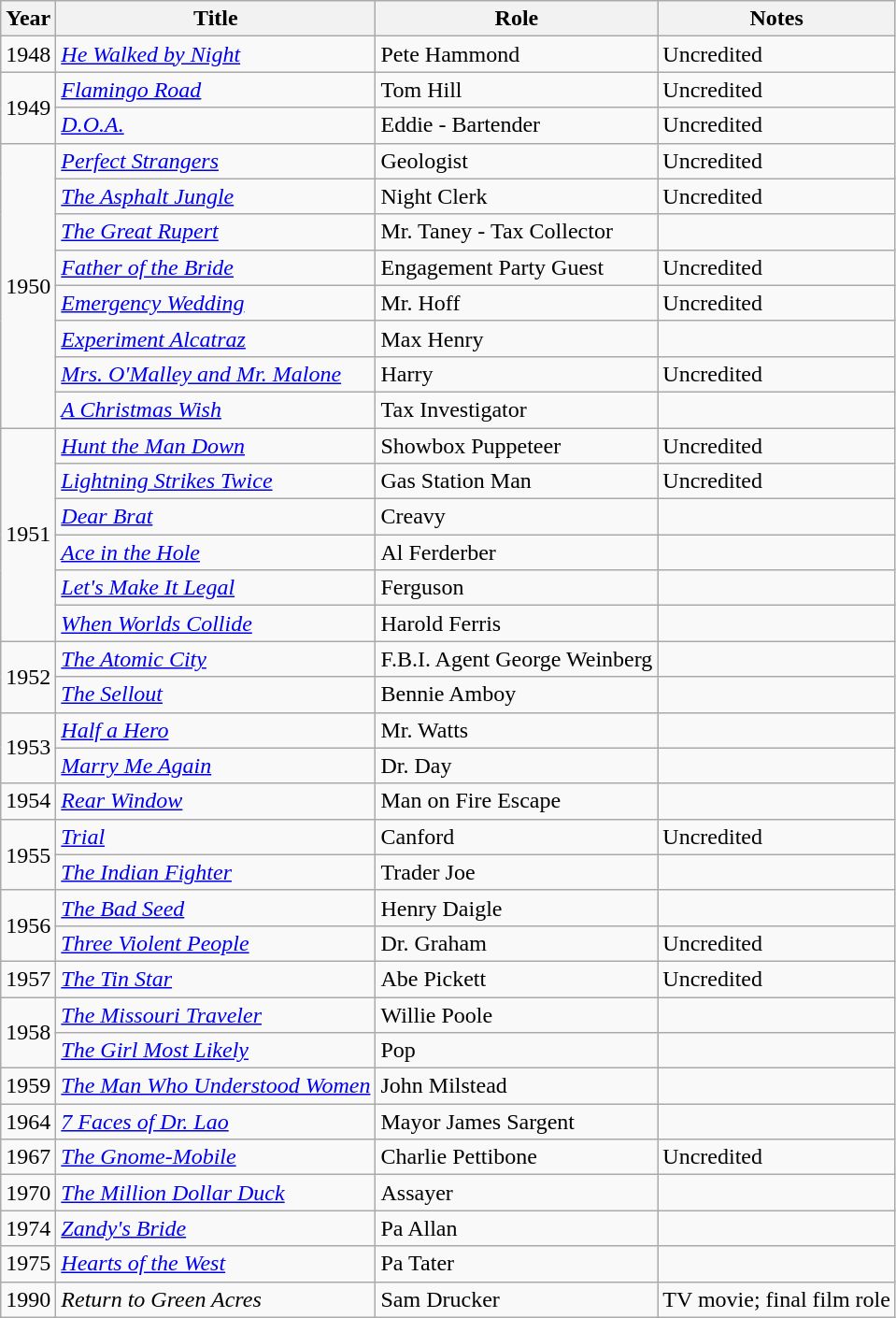<table class="wikitable">
<tr>
<th>Year</th>
<th>Title</th>
<th>Role</th>
<th>Notes</th>
</tr>
<tr>
<td>1948</td>
<td><em><a href='#'>He Walked by Night</a></em></td>
<td>Pete Hammond</td>
<td>Uncredited</td>
</tr>
<tr>
<td rowspan="2">1949</td>
<td><em><a href='#'>Flamingo Road</a></em></td>
<td>Tom Hill</td>
<td>Uncredited</td>
</tr>
<tr>
<td><em><a href='#'>D.O.A.</a></em></td>
<td>Eddie - Bartender</td>
<td>Uncredited</td>
</tr>
<tr>
<td rowspan="8">1950</td>
<td><em><a href='#'>Perfect Strangers</a></em></td>
<td>Geologist</td>
<td>Uncredited</td>
</tr>
<tr>
<td><em><a href='#'>The Asphalt Jungle</a></em></td>
<td>Night Clerk</td>
<td>Uncredited</td>
</tr>
<tr>
<td><em><a href='#'>The Great Rupert</a></em></td>
<td>Mr. Taney - Tax Collector</td>
<td></td>
</tr>
<tr>
<td><em><a href='#'>Father of the Bride</a></em></td>
<td>Engagement Party Guest</td>
<td>Uncredited</td>
</tr>
<tr>
<td><em><a href='#'>Emergency Wedding</a></em></td>
<td>Mr. Hoff</td>
<td>Uncredited</td>
</tr>
<tr>
<td><em><a href='#'>Experiment Alcatraz</a></em></td>
<td>Max Henry</td>
<td></td>
</tr>
<tr>
<td><em><a href='#'>Mrs. O'Malley and Mr. Malone</a></em></td>
<td>Harry</td>
<td>Uncredited</td>
</tr>
<tr>
<td><em><a href='#'>A Christmas Wish</a></em></td>
<td>Tax Investigator</td>
<td></td>
</tr>
<tr>
<td rowspan="6">1951</td>
<td><em><a href='#'>Hunt the Man Down</a></em></td>
<td>Showbox Puppeteer</td>
<td>Uncredited</td>
</tr>
<tr>
<td><em><a href='#'>Lightning Strikes Twice</a></em></td>
<td>Gas Station Man</td>
<td>Uncredited</td>
</tr>
<tr>
<td><em><a href='#'>Dear Brat</a></em></td>
<td>Creavy</td>
<td></td>
</tr>
<tr>
<td><em><a href='#'>Ace in the Hole</a></em></td>
<td>Al Ferderber</td>
<td></td>
</tr>
<tr>
<td><em><a href='#'>Let's Make It Legal</a></em></td>
<td>Ferguson</td>
<td></td>
</tr>
<tr>
<td><em><a href='#'>When Worlds Collide</a></em></td>
<td>Harold Ferris</td>
<td></td>
</tr>
<tr>
<td rowspan="2">1952</td>
<td><em><a href='#'>The Atomic City</a></em></td>
<td>F.B.I. Agent George Weinberg</td>
<td></td>
</tr>
<tr>
<td><em><a href='#'>The Sellout</a></em></td>
<td>Bennie Amboy</td>
<td></td>
</tr>
<tr>
<td rowspan="2">1953</td>
<td><em><a href='#'>Half a Hero</a></em></td>
<td>Mr. Watts</td>
<td></td>
</tr>
<tr>
<td><em><a href='#'>Marry Me Again</a></em></td>
<td>Dr. Day</td>
<td></td>
</tr>
<tr>
<td>1954</td>
<td><em><a href='#'>Rear Window</a></em></td>
<td>Man on Fire Escape</td>
<td></td>
</tr>
<tr>
<td rowspan="2">1955</td>
<td><em><a href='#'>Trial</a></em></td>
<td>Canford</td>
<td>Uncredited</td>
</tr>
<tr>
<td><em><a href='#'>The Indian Fighter</a></em></td>
<td>Trader Joe</td>
<td></td>
</tr>
<tr>
<td rowspan="2">1956</td>
<td><em><a href='#'>The Bad Seed</a></em></td>
<td>Henry Daigle</td>
<td></td>
</tr>
<tr>
<td><em><a href='#'>Three Violent People</a></em></td>
<td>Dr. Graham</td>
<td>Uncredited</td>
</tr>
<tr>
<td>1957</td>
<td><em><a href='#'>The Tin Star</a></em></td>
<td>Abe Pickett</td>
<td>Uncredited</td>
</tr>
<tr>
<td rowspan="2">1958</td>
<td><em><a href='#'>The Missouri Traveler</a></em></td>
<td>Willie Poole</td>
<td></td>
</tr>
<tr>
<td><em><a href='#'>The Girl Most Likely</a></em></td>
<td>Pop</td>
<td></td>
</tr>
<tr>
<td>1959</td>
<td><em><a href='#'>The Man Who Understood Women</a></em></td>
<td>John Milstead</td>
<td></td>
</tr>
<tr>
<td>1964</td>
<td><em><a href='#'>7 Faces of Dr. Lao</a></em></td>
<td>Mayor James Sargent</td>
<td></td>
</tr>
<tr>
<td>1967</td>
<td><em><a href='#'>The Gnome-Mobile</a></em></td>
<td>Charlie Pettibone</td>
<td>Uncredited</td>
</tr>
<tr>
<td>1970</td>
<td><em><a href='#'>The Million Dollar Duck</a></em></td>
<td>Assayer</td>
<td></td>
</tr>
<tr>
<td>1974</td>
<td><em><a href='#'>Zandy's Bride</a></em></td>
<td>Pa Allan</td>
<td></td>
</tr>
<tr>
<td>1975</td>
<td><em><a href='#'>Hearts of the West</a></em></td>
<td>Pa Tater</td>
<td></td>
</tr>
<tr>
<td>1990</td>
<td><em>Return to Green Acres</em></td>
<td>Sam Drucker</td>
<td>TV movie; final film role</td>
</tr>
</table>
